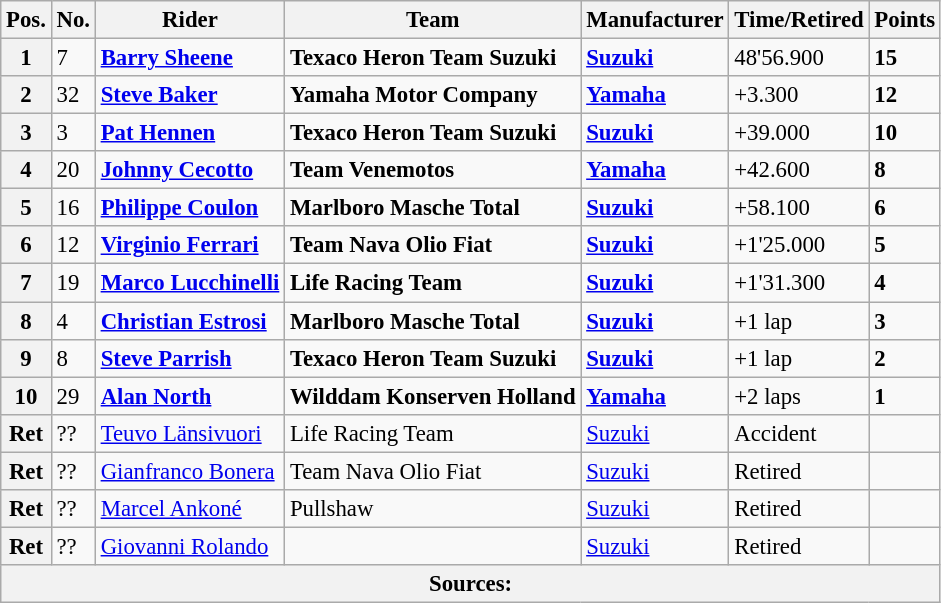<table class="wikitable" style="font-size: 95%;">
<tr>
<th>Pos.</th>
<th>No.</th>
<th>Rider</th>
<th>Team</th>
<th>Manufacturer</th>
<th>Time/Retired</th>
<th>Points</th>
</tr>
<tr>
<th>1</th>
<td>7</td>
<td> <strong><a href='#'>Barry Sheene</a></strong></td>
<td><strong>Texaco Heron Team Suzuki</strong></td>
<td><strong><a href='#'>Suzuki</a></strong></td>
<td>48'56.900</td>
<td><strong>15</strong></td>
</tr>
<tr>
<th>2</th>
<td>32</td>
<td> <strong><a href='#'>Steve Baker</a></strong></td>
<td><strong>Yamaha Motor Company</strong></td>
<td><strong><a href='#'>Yamaha</a></strong></td>
<td>+3.300</td>
<td><strong>12</strong></td>
</tr>
<tr>
<th>3</th>
<td>3</td>
<td> <strong><a href='#'>Pat Hennen</a></strong></td>
<td><strong>Texaco Heron Team Suzuki</strong></td>
<td><strong><a href='#'>Suzuki</a></strong></td>
<td>+39.000</td>
<td><strong>10</strong></td>
</tr>
<tr>
<th>4</th>
<td>20</td>
<td> <strong><a href='#'>Johnny Cecotto</a></strong></td>
<td><strong>Team Venemotos</strong></td>
<td><strong><a href='#'>Yamaha</a></strong></td>
<td>+42.600</td>
<td><strong>8</strong></td>
</tr>
<tr>
<th>5</th>
<td>16</td>
<td> <strong><a href='#'>Philippe Coulon</a></strong></td>
<td><strong>Marlboro Masche Total</strong></td>
<td><strong><a href='#'>Suzuki</a></strong></td>
<td>+58.100</td>
<td><strong>6</strong></td>
</tr>
<tr>
<th>6</th>
<td>12</td>
<td> <strong><a href='#'>Virginio Ferrari</a></strong></td>
<td><strong>Team Nava Olio Fiat</strong></td>
<td><strong><a href='#'>Suzuki</a></strong></td>
<td>+1'25.000</td>
<td><strong>5</strong></td>
</tr>
<tr>
<th>7</th>
<td>19</td>
<td> <strong><a href='#'>Marco Lucchinelli</a></strong></td>
<td><strong>Life Racing Team</strong></td>
<td><strong><a href='#'>Suzuki</a></strong></td>
<td>+1'31.300</td>
<td><strong>4</strong></td>
</tr>
<tr>
<th>8</th>
<td>4</td>
<td> <strong><a href='#'>Christian Estrosi</a></strong></td>
<td><strong>Marlboro Masche Total</strong></td>
<td><strong><a href='#'>Suzuki</a></strong></td>
<td>+1 lap</td>
<td><strong>3</strong></td>
</tr>
<tr>
<th>9</th>
<td>8</td>
<td> <strong><a href='#'>Steve Parrish</a></strong></td>
<td><strong>Texaco Heron Team Suzuki</strong></td>
<td><strong><a href='#'>Suzuki</a></strong></td>
<td>+1 lap</td>
<td><strong>2</strong></td>
</tr>
<tr>
<th>10</th>
<td>29</td>
<td> <strong><a href='#'>Alan North</a></strong></td>
<td><strong>Wilddam Konserven Holland</strong></td>
<td><strong><a href='#'>Yamaha</a></strong></td>
<td>+2 laps</td>
<td><strong>1</strong></td>
</tr>
<tr>
<th>Ret</th>
<td>??</td>
<td> <a href='#'>Teuvo Länsivuori</a></td>
<td>Life Racing Team</td>
<td><a href='#'>Suzuki</a></td>
<td>Accident</td>
<td></td>
</tr>
<tr>
<th>Ret</th>
<td>??</td>
<td> <a href='#'>Gianfranco Bonera</a></td>
<td>Team Nava Olio Fiat</td>
<td><a href='#'>Suzuki</a></td>
<td>Retired</td>
<td></td>
</tr>
<tr>
<th>Ret</th>
<td>??</td>
<td> <a href='#'>Marcel Ankoné</a></td>
<td>Pullshaw</td>
<td><a href='#'>Suzuki</a></td>
<td>Retired</td>
<td></td>
</tr>
<tr>
<th>Ret</th>
<td>??</td>
<td> <a href='#'>Giovanni Rolando</a></td>
<td></td>
<td><a href='#'>Suzuki</a></td>
<td>Retired</td>
<td></td>
</tr>
<tr>
<th colspan=9>Sources: </th>
</tr>
</table>
